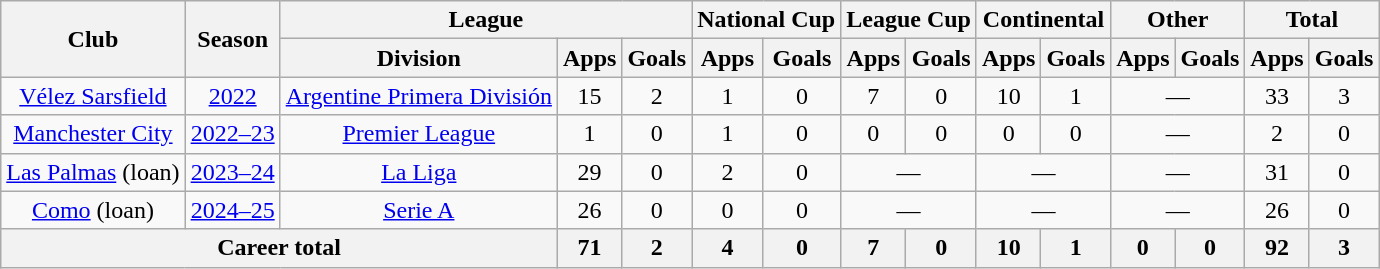<table class="wikitable" style="text-align: center;">
<tr>
<th rowspan="2">Club</th>
<th rowspan="2">Season</th>
<th colspan="3">League</th>
<th colspan="2">National Cup</th>
<th colspan="2">League Cup</th>
<th colspan="2">Continental</th>
<th colspan="2">Other</th>
<th colspan="2">Total</th>
</tr>
<tr>
<th>Division</th>
<th>Apps</th>
<th>Goals</th>
<th>Apps</th>
<th>Goals</th>
<th>Apps</th>
<th>Goals</th>
<th>Apps</th>
<th>Goals</th>
<th>Apps</th>
<th>Goals</th>
<th>Apps</th>
<th>Goals</th>
</tr>
<tr>
<td><a href='#'>Vélez Sarsfield</a></td>
<td><a href='#'>2022</a></td>
<td><a href='#'>Argentine Primera División</a></td>
<td>15</td>
<td>2</td>
<td>1</td>
<td>0</td>
<td>7</td>
<td>0</td>
<td>10</td>
<td>1</td>
<td colspan="2">—</td>
<td>33</td>
<td>3</td>
</tr>
<tr>
<td><a href='#'>Manchester City</a></td>
<td><a href='#'>2022–23</a></td>
<td><a href='#'>Premier League</a></td>
<td>1</td>
<td>0</td>
<td>1</td>
<td>0</td>
<td>0</td>
<td>0</td>
<td>0</td>
<td>0</td>
<td colspan="2">—</td>
<td>2</td>
<td>0</td>
</tr>
<tr>
<td><a href='#'>Las Palmas</a> (loan)</td>
<td><a href='#'>2023–24</a></td>
<td><a href='#'>La Liga</a></td>
<td>29</td>
<td>0</td>
<td>2</td>
<td>0</td>
<td colspan="2">—</td>
<td colspan="2">—</td>
<td colspan="2">—</td>
<td>31</td>
<td>0</td>
</tr>
<tr>
<td><a href='#'>Como</a> (loan)</td>
<td><a href='#'>2024–25</a></td>
<td><a href='#'>Serie A</a></td>
<td>26</td>
<td>0</td>
<td>0</td>
<td>0</td>
<td colspan="2">—</td>
<td colspan="2">—</td>
<td colspan="2">—</td>
<td>26</td>
<td>0</td>
</tr>
<tr>
<th colspan="3">Career total</th>
<th>71</th>
<th>2</th>
<th>4</th>
<th>0</th>
<th>7</th>
<th>0</th>
<th>10</th>
<th>1</th>
<th>0</th>
<th>0</th>
<th>92</th>
<th>3</th>
</tr>
</table>
